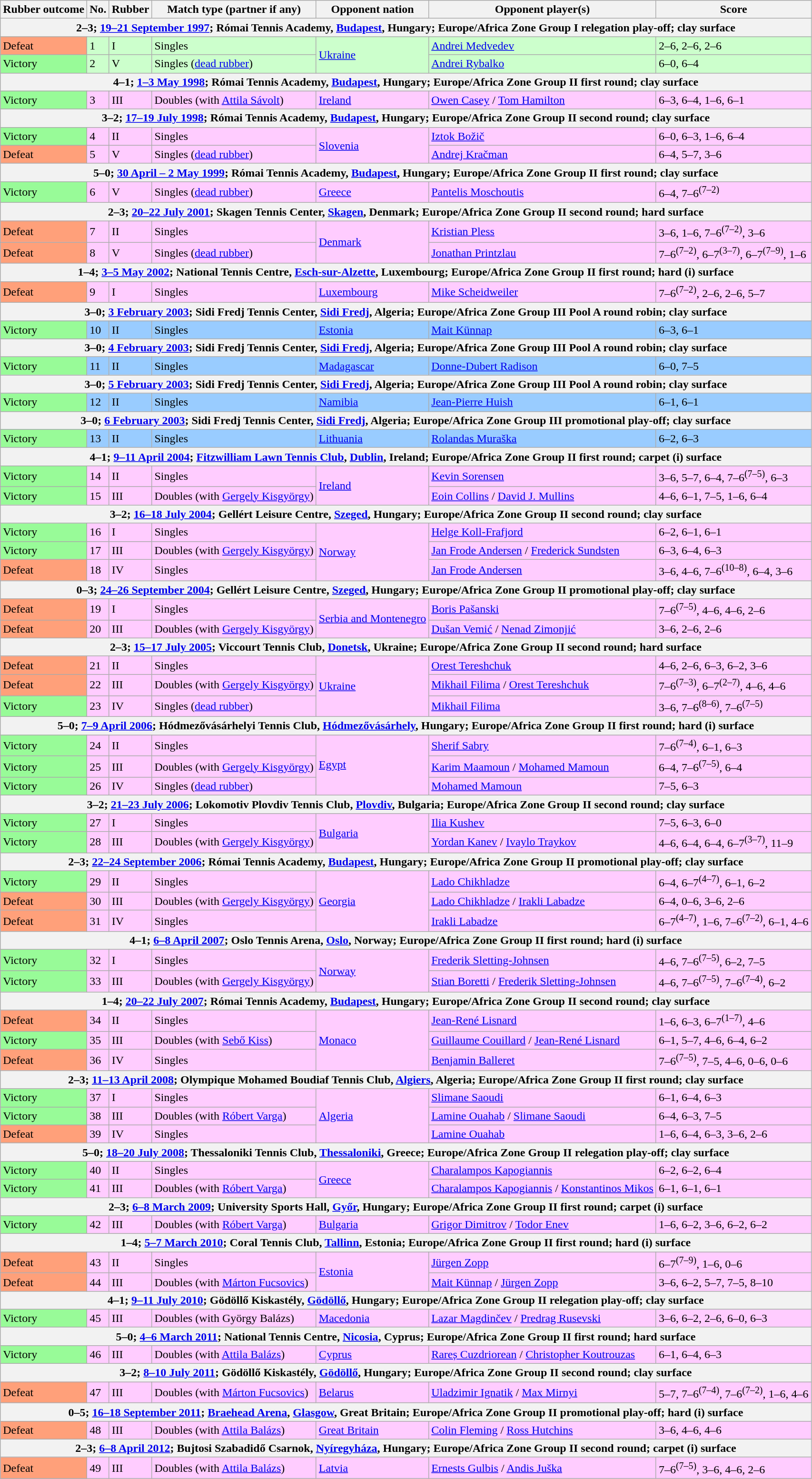<table class=wikitable>
<tr>
<th>Rubber outcome</th>
<th>No.</th>
<th>Rubber</th>
<th>Match type (partner if any)</th>
<th>Opponent nation</th>
<th>Opponent player(s)</th>
<th>Score</th>
</tr>
<tr>
<th colspan=7>2–3; <a href='#'>19–21 September 1997</a>; Római Tennis Academy, <a href='#'>Budapest</a>, Hungary; Europe/Africa Zone Group I relegation play-off; clay surface</th>
</tr>
<tr bgcolor=#CCFFCC>
<td bgcolor=FFA07A>Defeat</td>
<td>1</td>
<td>I</td>
<td>Singles</td>
<td rowspan=2> <a href='#'>Ukraine</a></td>
<td><a href='#'>Andrei Medvedev</a></td>
<td>2–6, 2–6, 2–6</td>
</tr>
<tr bgcolor=#CCFFCC>
<td bgcolor=98FB98>Victory</td>
<td>2</td>
<td>V</td>
<td>Singles (<a href='#'>dead rubber</a>)</td>
<td><a href='#'>Andrei Rybalko</a></td>
<td>6–0, 6–4</td>
</tr>
<tr>
<th colspan=7>4–1; <a href='#'>1–3 May 1998</a>; Római Tennis Academy, <a href='#'>Budapest</a>, Hungary; Europe/Africa Zone Group II first round; clay surface</th>
</tr>
<tr bgcolor=#FFCCFF>
<td bgcolor=98FB98>Victory</td>
<td>3</td>
<td>III</td>
<td>Doubles (with <a href='#'>Attila Sávolt</a>)</td>
<td> <a href='#'>Ireland</a></td>
<td><a href='#'>Owen Casey</a> / <a href='#'>Tom Hamilton</a></td>
<td>6–3, 6–4, 1–6, 6–1</td>
</tr>
<tr>
<th colspan=7>3–2; <a href='#'>17–19 July 1998</a>; Római Tennis Academy, <a href='#'>Budapest</a>, Hungary; Europe/Africa Zone Group II second round; clay surface</th>
</tr>
<tr bgcolor=#FFCCFF>
<td bgcolor=98FB98>Victory</td>
<td>4</td>
<td>II</td>
<td>Singles</td>
<td rowspan=2> <a href='#'>Slovenia</a></td>
<td><a href='#'>Iztok Božič</a></td>
<td>6–0, 6–3, 1–6, 6–4</td>
</tr>
<tr bgcolor=#FFCCFF>
<td bgcolor=FFA07A>Defeat</td>
<td>5</td>
<td>V</td>
<td>Singles (<a href='#'>dead rubber</a>)</td>
<td><a href='#'>Andrej Kračman</a></td>
<td>6–4, 5–7, 3–6</td>
</tr>
<tr>
<th colspan=7>5–0; <a href='#'>30 April – 2 May 1999</a>; Római Tennis Academy, <a href='#'>Budapest</a>, Hungary; Europe/Africa Zone Group II first round; clay surface</th>
</tr>
<tr bgcolor=#FFCCFF>
<td bgcolor=98FB98>Victory</td>
<td>6</td>
<td>V</td>
<td>Singles (<a href='#'>dead rubber</a>)</td>
<td> <a href='#'>Greece</a></td>
<td><a href='#'>Pantelis Moschoutis</a></td>
<td>6–4, 7–6<sup>(7–2)</sup></td>
</tr>
<tr>
<th colspan=7>2–3; <a href='#'>20–22 July 2001</a>; Skagen Tennis Center, <a href='#'>Skagen</a>, Denmark; Europe/Africa Zone Group II second round; hard surface</th>
</tr>
<tr bgcolor=#FFCCFF>
<td bgcolor=FFA07A>Defeat</td>
<td>7</td>
<td>II</td>
<td>Singles</td>
<td rowspan=2> <a href='#'>Denmark</a></td>
<td><a href='#'>Kristian Pless</a></td>
<td>3–6, 1–6, 7–6<sup>(7–2)</sup>, 3–6</td>
</tr>
<tr bgcolor=#FFCCFF>
<td bgcolor=FFA07A>Defeat</td>
<td>8</td>
<td>V</td>
<td>Singles (<a href='#'>dead rubber</a>)</td>
<td><a href='#'>Jonathan Printzlau</a></td>
<td>7–6<sup>(7–2)</sup>, 6–7<sup>(3–7)</sup>, 6–7<sup>(7–9)</sup>, 1–6</td>
</tr>
<tr>
<th colspan=7>1–4; <a href='#'>3–5 May 2002</a>; National Tennis Centre, <a href='#'>Esch-sur-Alzette</a>, Luxembourg; Europe/Africa Zone Group II first round; hard (i) surface</th>
</tr>
<tr bgcolor=#FFCCFF>
<td bgcolor=FFA07A>Defeat</td>
<td>9</td>
<td>I</td>
<td>Singles</td>
<td> <a href='#'>Luxembourg</a></td>
<td><a href='#'>Mike Scheidweiler</a></td>
<td>7–6<sup>(7–2)</sup>, 2–6, 2–6, 5–7</td>
</tr>
<tr>
<th colspan=7>3–0; <a href='#'>3 February 2003</a>; Sidi Fredj Tennis Center, <a href='#'>Sidi Fredj</a>, Algeria; Europe/Africa Zone Group III Pool A round robin; clay surface</th>
</tr>
<tr bgcolor=#99CCFF>
<td bgcolor=98FB98>Victory</td>
<td>10</td>
<td>II</td>
<td>Singles</td>
<td> <a href='#'>Estonia</a></td>
<td><a href='#'>Mait Künnap</a></td>
<td>6–3, 6–1</td>
</tr>
<tr>
<th colspan=7>3–0; <a href='#'>4 February 2003</a>; Sidi Fredj Tennis Center, <a href='#'>Sidi Fredj</a>, Algeria; Europe/Africa Zone Group III Pool A round robin; clay surface</th>
</tr>
<tr bgcolor=#99CCFF>
<td bgcolor=98FB98>Victory</td>
<td>11</td>
<td>II</td>
<td>Singles</td>
<td> <a href='#'>Madagascar</a></td>
<td><a href='#'>Donne-Dubert Radison</a></td>
<td>6–0, 7–5</td>
</tr>
<tr>
<th colspan=7>3–0; <a href='#'>5 February 2003</a>; Sidi Fredj Tennis Center, <a href='#'>Sidi Fredj</a>, Algeria; Europe/Africa Zone Group III Pool A round robin; clay surface</th>
</tr>
<tr bgcolor=#99CCFF>
<td bgcolor=98FB98>Victory</td>
<td>12</td>
<td>II</td>
<td>Singles</td>
<td> <a href='#'>Namibia</a></td>
<td><a href='#'>Jean-Pierre Huish</a></td>
<td>6–1, 6–1</td>
</tr>
<tr>
<th colspan=7>3–0; <a href='#'>6 February 2003</a>; Sidi Fredj Tennis Center, <a href='#'>Sidi Fredj</a>, Algeria; Europe/Africa Zone Group III promotional play-off; clay surface</th>
</tr>
<tr bgcolor=#99CCFF>
<td bgcolor=98FB98>Victory</td>
<td>13</td>
<td>II</td>
<td>Singles</td>
<td> <a href='#'>Lithuania</a></td>
<td><a href='#'>Rolandas Muraška</a></td>
<td>6–2, 6–3</td>
</tr>
<tr>
<th colspan=7>4–1; <a href='#'>9–11 April 2004</a>; <a href='#'>Fitzwilliam Lawn Tennis Club</a>, <a href='#'>Dublin</a>, Ireland; Europe/Africa Zone Group II first round; carpet (i) surface</th>
</tr>
<tr bgcolor=#FFCCFF>
<td bgcolor=98FB98>Victory</td>
<td>14</td>
<td>II</td>
<td>Singles</td>
<td rowspan=2> <a href='#'>Ireland</a></td>
<td><a href='#'>Kevin Sorensen</a></td>
<td>3–6, 5–7, 6–4, 7–6<sup>(7–5)</sup>, 6–3</td>
</tr>
<tr bgcolor=#FFCCFF>
<td bgcolor=98FB98>Victory</td>
<td>15</td>
<td>III</td>
<td>Doubles (with <a href='#'>Gergely Kisgyörgy</a>)</td>
<td><a href='#'>Eoin Collins</a> / <a href='#'>David J. Mullins</a></td>
<td>4–6, 6–1, 7–5, 1–6, 6–4</td>
</tr>
<tr>
<th colspan=7>3–2; <a href='#'>16–18 July 2004</a>; Gellért Leisure Centre, <a href='#'>Szeged</a>, Hungary; Europe/Africa Zone Group II second round; clay surface</th>
</tr>
<tr bgcolor=#FFCCFF>
<td bgcolor=98FB98>Victory</td>
<td>16</td>
<td>I</td>
<td>Singles</td>
<td rowspan=3> <a href='#'>Norway</a></td>
<td><a href='#'>Helge Koll-Frafjord</a></td>
<td>6–2, 6–1, 6–1</td>
</tr>
<tr bgcolor=#FFCCFF>
<td bgcolor=98FB98>Victory</td>
<td>17</td>
<td>III</td>
<td>Doubles (with <a href='#'>Gergely Kisgyörgy</a>)</td>
<td><a href='#'>Jan Frode Andersen</a> / <a href='#'>Frederick Sundsten</a></td>
<td>6–3, 6–4, 6–3</td>
</tr>
<tr bgcolor=#FFCCFF>
<td bgcolor=FFA07A>Defeat</td>
<td>18</td>
<td>IV</td>
<td>Singles</td>
<td><a href='#'>Jan Frode Andersen</a></td>
<td>3–6, 4–6, 7–6<sup>(10–8)</sup>, 6–4, 3–6</td>
</tr>
<tr>
<th colspan=7>0–3; <a href='#'>24–26 September 2004</a>; Gellért Leisure Centre, <a href='#'>Szeged</a>, Hungary; Europe/Africa Zone Group II promotional play-off; clay surface</th>
</tr>
<tr bgcolor=#FFCCFF>
<td bgcolor=FFA07A>Defeat</td>
<td>19</td>
<td>I</td>
<td>Singles</td>
<td rowspan=2> <a href='#'>Serbia and Montenegro</a></td>
<td><a href='#'>Boris Pašanski</a></td>
<td>7–6<sup>(7–5)</sup>, 4–6, 4–6, 2–6</td>
</tr>
<tr bgcolor=#FFCCFF>
<td bgcolor=FFA07A>Defeat</td>
<td>20</td>
<td>III</td>
<td>Doubles (with <a href='#'>Gergely Kisgyörgy</a>)</td>
<td><a href='#'>Dušan Vemić</a> / <a href='#'>Nenad Zimonjić</a></td>
<td>3–6, 2–6, 2–6</td>
</tr>
<tr>
<th colspan=7>2–3; <a href='#'>15–17 July 2005</a>; Viccourt Tennis Club, <a href='#'>Donetsk</a>, Ukraine; Europe/Africa Zone Group II second round; hard surface</th>
</tr>
<tr bgcolor=#FFCCFF>
<td bgcolor=FFA07A>Defeat</td>
<td>21</td>
<td>II</td>
<td>Singles</td>
<td rowspan=3> <a href='#'>Ukraine</a></td>
<td><a href='#'>Orest Tereshchuk</a></td>
<td>4–6, 2–6, 6–3, 6–2, 3–6</td>
</tr>
<tr bgcolor=#FFCCFF>
<td bgcolor=FFA07A>Defeat</td>
<td>22</td>
<td>III</td>
<td>Doubles (with <a href='#'>Gergely Kisgyörgy</a>)</td>
<td><a href='#'>Mikhail Filima</a> / <a href='#'>Orest Tereshchuk</a></td>
<td>7–6<sup>(7–3)</sup>, 6–7<sup>(2–7)</sup>, 4–6, 4–6</td>
</tr>
<tr bgcolor=#FFCCFF>
<td bgcolor=98FB98>Victory</td>
<td>23</td>
<td>IV</td>
<td>Singles (<a href='#'>dead rubber</a>)</td>
<td><a href='#'>Mikhail Filima</a></td>
<td>3–6, 7–6<sup>(8–6)</sup>, 7–6<sup>(7–5)</sup></td>
</tr>
<tr>
<th colspan=7>5–0; <a href='#'>7–9 April 2006</a>; Hódmezővásárhelyi Tennis Club, <a href='#'>Hódmezővásárhely</a>, Hungary; Europe/Africa Zone Group II first round; hard (i) surface</th>
</tr>
<tr bgcolor=#FFCCFF>
<td bgcolor=98FB98>Victory</td>
<td>24</td>
<td>II</td>
<td>Singles</td>
<td rowspan=3> <a href='#'>Egypt</a></td>
<td><a href='#'>Sherif Sabry</a></td>
<td>7–6<sup>(7–4)</sup>, 6–1, 6–3</td>
</tr>
<tr bgcolor=#FFCCFF>
<td bgcolor=98FB98>Victory</td>
<td>25</td>
<td>III</td>
<td>Doubles (with <a href='#'>Gergely Kisgyörgy</a>)</td>
<td><a href='#'>Karim Maamoun</a> / <a href='#'>Mohamed Mamoun</a></td>
<td>6–4, 7–6<sup>(7–5)</sup>, 6–4</td>
</tr>
<tr bgcolor=#FFCCFF>
<td bgcolor=98FB98>Victory</td>
<td>26</td>
<td>IV</td>
<td>Singles (<a href='#'>dead rubber</a>)</td>
<td><a href='#'>Mohamed Mamoun</a></td>
<td>7–5, 6–3</td>
</tr>
<tr>
<th colspan=7>3–2; <a href='#'>21–23 July 2006</a>; Lokomotiv Plovdiv Tennis Club, <a href='#'>Plovdiv</a>, Bulgaria; Europe/Africa Zone Group II second round; clay surface</th>
</tr>
<tr bgcolor=#FFCCFF>
<td bgcolor=98FB98>Victory</td>
<td>27</td>
<td>I</td>
<td>Singles</td>
<td rowspan=2> <a href='#'>Bulgaria</a></td>
<td><a href='#'>Ilia Kushev</a></td>
<td>7–5, 6–3, 6–0</td>
</tr>
<tr bgcolor=#FFCCFF>
<td bgcolor=98FB98>Victory</td>
<td>28</td>
<td>III</td>
<td>Doubles (with <a href='#'>Gergely Kisgyörgy</a>)</td>
<td><a href='#'>Yordan Kanev</a> / <a href='#'>Ivaylo Traykov</a></td>
<td>4–6, 6–4, 6–4, 6–7<sup>(3–7)</sup>, 11–9</td>
</tr>
<tr>
<th colspan=7>2–3; <a href='#'>22–24 September 2006</a>; Római Tennis Academy, <a href='#'>Budapest</a>, Hungary; Europe/Africa Zone Group II promotional play-off; clay surface</th>
</tr>
<tr bgcolor=#FFCCFF>
<td bgcolor=98FB98>Victory</td>
<td>29</td>
<td>II</td>
<td>Singles</td>
<td rowspan=3> <a href='#'>Georgia</a></td>
<td><a href='#'>Lado Chikhladze</a></td>
<td>6–4, 6–7<sup>(4–7)</sup>, 6–1, 6–2</td>
</tr>
<tr bgcolor=#FFCCFF>
<td bgcolor=FFA07A>Defeat</td>
<td>30</td>
<td>III</td>
<td>Doubles (with <a href='#'>Gergely Kisgyörgy</a>)</td>
<td><a href='#'>Lado Chikhladze</a> / <a href='#'>Irakli Labadze</a></td>
<td>6–4, 0–6, 3–6, 2–6</td>
</tr>
<tr bgcolor=#FFCCFF>
<td bgcolor=FFA07A>Defeat</td>
<td>31</td>
<td>IV</td>
<td>Singles</td>
<td><a href='#'>Irakli Labadze</a></td>
<td>6–7<sup>(4–7)</sup>, 1–6, 7–6<sup>(7–2)</sup>, 6–1, 4–6</td>
</tr>
<tr>
<th colspan=7>4–1; <a href='#'>6–8 April 2007</a>; Oslo Tennis Arena, <a href='#'>Oslo</a>, Norway; Europe/Africa Zone Group II first round; hard (i) surface</th>
</tr>
<tr bgcolor=#FFCCFF>
<td bgcolor=98FB98>Victory</td>
<td>32</td>
<td>I</td>
<td>Singles</td>
<td rowspan=2> <a href='#'>Norway</a></td>
<td><a href='#'>Frederik Sletting-Johnsen</a></td>
<td>4–6, 7–6<sup>(7–5)</sup>, 6–2, 7–5</td>
</tr>
<tr bgcolor=#FFCCFF>
<td bgcolor=98FB98>Victory</td>
<td>33</td>
<td>III</td>
<td>Doubles (with <a href='#'>Gergely Kisgyörgy</a>)</td>
<td><a href='#'>Stian Boretti</a> / <a href='#'>Frederik Sletting-Johnsen</a></td>
<td>4–6, 7–6<sup>(7–5)</sup>, 7–6<sup>(7–4)</sup>, 6–2</td>
</tr>
<tr>
<th colspan=7>1–4; <a href='#'>20–22 July 2007</a>; Római Tennis Academy, <a href='#'>Budapest</a>, Hungary; Europe/Africa Zone Group II second round; clay surface</th>
</tr>
<tr bgcolor=#FFCCFF>
<td bgcolor=FFA07A>Defeat</td>
<td>34</td>
<td>II</td>
<td>Singles</td>
<td rowspan=3> <a href='#'>Monaco</a></td>
<td><a href='#'>Jean-René Lisnard</a></td>
<td>1–6, 6–3, 6–7<sup>(1–7)</sup>, 4–6</td>
</tr>
<tr bgcolor=#FFCCFF>
<td bgcolor=98FB98>Victory</td>
<td>35</td>
<td>III</td>
<td>Doubles (with <a href='#'>Sebő Kiss</a>)</td>
<td><a href='#'>Guillaume Couillard</a> / <a href='#'>Jean-René Lisnard</a></td>
<td>6–1, 5–7, 4–6, 6–4, 6–2</td>
</tr>
<tr bgcolor=#FFCCFF>
<td bgcolor=FFA07A>Defeat</td>
<td>36</td>
<td>IV</td>
<td>Singles</td>
<td><a href='#'>Benjamin Balleret</a></td>
<td>7–6<sup>(7–5)</sup>, 7–5, 4–6, 0–6, 0–6</td>
</tr>
<tr>
<th colspan=7>2–3; <a href='#'>11–13 April 2008</a>; Olympique Mohamed Boudiaf Tennis Club, <a href='#'>Algiers</a>, Algeria; Europe/Africa Zone Group II first round; clay surface</th>
</tr>
<tr bgcolor=#FFCCFF>
<td bgcolor=98FB98>Victory</td>
<td>37</td>
<td>I</td>
<td>Singles</td>
<td rowspan=3> <a href='#'>Algeria</a></td>
<td><a href='#'>Slimane Saoudi</a></td>
<td>6–1, 6–4, 6–3</td>
</tr>
<tr bgcolor=#FFCCFF>
<td bgcolor=98FB98>Victory</td>
<td>38</td>
<td>III</td>
<td>Doubles (with <a href='#'>Róbert Varga</a>)</td>
<td><a href='#'>Lamine Ouahab</a> / <a href='#'>Slimane Saoudi</a></td>
<td>6–4, 6–3, 7–5</td>
</tr>
<tr bgcolor=#FFCCFF>
<td bgcolor=FFA07A>Defeat</td>
<td>39</td>
<td>IV</td>
<td>Singles</td>
<td><a href='#'>Lamine Ouahab</a></td>
<td>1–6, 6–4, 6–3, 3–6, 2–6</td>
</tr>
<tr>
<th colspan=7>5–0; <a href='#'>18–20 July 2008</a>; Thessaloniki Tennis Club, <a href='#'>Thessaloniki</a>, Greece; Europe/Africa Zone Group II relegation play-off; clay surface</th>
</tr>
<tr bgcolor=#FFCCFF>
<td bgcolor=98FB98>Victory</td>
<td>40</td>
<td>II</td>
<td>Singles</td>
<td rowspan=2> <a href='#'>Greece</a></td>
<td><a href='#'>Charalampos Kapogiannis</a></td>
<td>6–2, 6–2, 6–4</td>
</tr>
<tr bgcolor=#FFCCFF>
<td bgcolor=98FB98>Victory</td>
<td>41</td>
<td>III</td>
<td>Doubles (with <a href='#'>Róbert Varga</a>)</td>
<td><a href='#'>Charalampos Kapogiannis</a> / <a href='#'>Konstantinos Mikos</a></td>
<td>6–1, 6–1, 6–1</td>
</tr>
<tr>
<th colspan=7>2–3; <a href='#'>6–8 March 2009</a>; University Sports Hall, <a href='#'>Győr</a>, Hungary; Europe/Africa Zone Group II first round; carpet (i) surface</th>
</tr>
<tr bgcolor=#FFCCFF>
<td bgcolor=98FB98>Victory</td>
<td>42</td>
<td>III</td>
<td>Doubles (with <a href='#'>Róbert Varga</a>)</td>
<td> <a href='#'>Bulgaria</a></td>
<td><a href='#'>Grigor Dimitrov</a> / <a href='#'>Todor Enev</a></td>
<td>1–6, 6–2, 3–6, 6–2, 6–2</td>
</tr>
<tr>
<th colspan=7>1–4; <a href='#'>5–7 March 2010</a>; Coral Tennis Club, <a href='#'>Tallinn</a>, Estonia; Europe/Africa Zone Group II first round; hard (i) surface</th>
</tr>
<tr bgcolor=#FFCCFF>
<td bgcolor=FFA07A>Defeat</td>
<td>43</td>
<td>II</td>
<td>Singles</td>
<td rowspan=2> <a href='#'>Estonia</a></td>
<td><a href='#'>Jürgen Zopp</a></td>
<td>6–7<sup>(7–9)</sup>, 1–6, 0–6</td>
</tr>
<tr bgcolor=#FFCCFF>
<td bgcolor=FFA07A>Defeat</td>
<td>44</td>
<td>III</td>
<td>Doubles (with <a href='#'>Márton Fucsovics</a>)</td>
<td><a href='#'>Mait Künnap</a> / <a href='#'>Jürgen Zopp</a></td>
<td>3–6, 6–2, 5–7, 7–5, 8–10</td>
</tr>
<tr>
<th colspan=7>4–1; <a href='#'>9–11 July 2010</a>; Gödöllő Kiskastély, <a href='#'>Gödöllő</a>, Hungary; Europe/Africa Zone Group II relegation play-off; clay surface</th>
</tr>
<tr bgcolor=#FFCCFF>
<td bgcolor=98FB98>Victory</td>
<td>45</td>
<td>III</td>
<td>Doubles (with György Balázs)</td>
<td> <a href='#'>Macedonia</a></td>
<td><a href='#'>Lazar Magdinčev</a> / <a href='#'>Predrag Rusevski</a></td>
<td>3–6, 6–2, 2–6, 6–0, 6–3</td>
</tr>
<tr>
<th colspan=7>5–0; <a href='#'>4–6 March 2011</a>; National Tennis Centre, <a href='#'>Nicosia</a>, Cyprus; Europe/Africa Zone Group II first round; hard surface</th>
</tr>
<tr bgcolor=#FFCCFF>
<td bgcolor=98FB98>Victory</td>
<td>46</td>
<td>III</td>
<td>Doubles (with <a href='#'>Attila Balázs</a>)</td>
<td> <a href='#'>Cyprus</a></td>
<td><a href='#'>Rareș Cuzdriorean</a> / <a href='#'>Christopher Koutrouzas</a></td>
<td>6–1, 6–4, 6–3</td>
</tr>
<tr>
<th colspan=7>3–2; <a href='#'>8–10 July 2011</a>; Gödöllő Kiskastély, <a href='#'>Gödöllő</a>, Hungary; Europe/Africa Zone Group II second round; clay surface</th>
</tr>
<tr bgcolor=#FFCCFF>
<td bgcolor=FFA07A>Defeat</td>
<td>47</td>
<td>III</td>
<td>Doubles (with <a href='#'>Márton Fucsovics</a>)</td>
<td> <a href='#'>Belarus</a></td>
<td><a href='#'>Uladzimir Ignatik</a> / <a href='#'>Max Mirnyi</a></td>
<td>5–7, 7–6<sup>(7–4)</sup>, 7–6<sup>(7–2)</sup>, 1–6, 4–6</td>
</tr>
<tr>
<th colspan=7>0–5; <a href='#'>16–18 September 2011</a>; <a href='#'>Braehead Arena</a>, <a href='#'>Glasgow</a>, Great Britain; Europe/Africa Zone Group II promotional play-off; hard (i) surface</th>
</tr>
<tr bgcolor=#FFCCFF>
<td bgcolor=FFA07A>Defeat</td>
<td>48</td>
<td>III</td>
<td>Doubles (with <a href='#'>Attila Balázs</a>)</td>
<td> <a href='#'>Great Britain</a></td>
<td><a href='#'>Colin Fleming</a> / <a href='#'>Ross Hutchins</a></td>
<td>3–6, 4–6, 4–6</td>
</tr>
<tr>
<th colspan=7>2–3; <a href='#'>6–8 April 2012</a>; Bujtosi Szabadidő Csarnok, <a href='#'>Nyíregyháza</a>, Hungary; Europe/Africa Zone Group II second round; carpet (i) surface</th>
</tr>
<tr bgcolor=#FFCCFF>
<td bgcolor=FFA07A>Defeat</td>
<td>49</td>
<td>III</td>
<td>Doubles (with <a href='#'>Attila Balázs</a>)</td>
<td> <a href='#'>Latvia</a></td>
<td><a href='#'>Ernests Gulbis</a> / <a href='#'>Andis Juška</a></td>
<td>7–6<sup>(7–5)</sup>, 3–6, 4–6, 2–6</td>
</tr>
</table>
